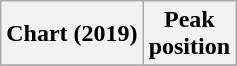<table class="wikitable plainrowheaders" style="text-align:center">
<tr>
<th scope="col">Chart (2019)</th>
<th scope="col">Peak<br>position</th>
</tr>
<tr>
</tr>
</table>
